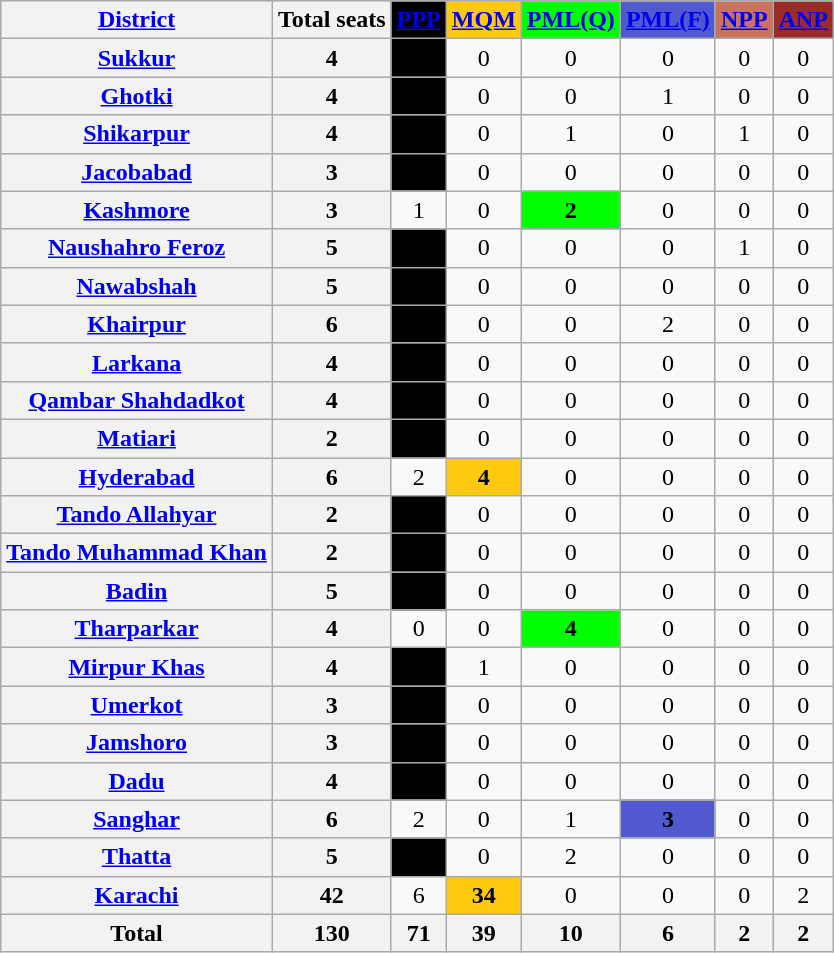<table class="wikitable sortable" style="text-align:center;">
<tr bgcolor="#cccccc">
<th><a href='#'>District</a></th>
<th>Total seats</th>
<th style="background:#000000;"><a href='#'><span><strong>PPP</strong></span></a></th>
<th style="background:#ffc90e;"><a href='#'><span><strong>MQM</strong></span></a></th>
<th style="background:#00ff00;"><a href='#'><span><strong>PML(Q)</strong></span></a></th>
<th style="background:#5159d0;"><a href='#'><span><strong>PML(F)</strong></span></a></th>
<th style="background:#c9735a;"><a href='#'><span><strong>NPP</strong></span></a></th>
<th style="background:#9b2b2b;"><a href='#'><span><strong>ANP</strong></span></a></th>
</tr>
<tr>
<th><a href='#'>Sukkur</a></th>
<th>4</th>
<td bgcolor="#000000"><span><strong>4</strong></span></td>
<td>0</td>
<td>0</td>
<td>0</td>
<td>0</td>
<td>0</td>
</tr>
<tr>
<th><a href='#'>Ghotki</a></th>
<th>4</th>
<td bgcolor="#000000"><span><strong>3</strong></span></td>
<td>0</td>
<td>0</td>
<td>1</td>
<td>0</td>
<td>0</td>
</tr>
<tr>
<th><a href='#'>Shikarpur</a></th>
<th>4</th>
<td bgcolor="#000000"><span><strong>2</strong></span></td>
<td>0</td>
<td>1</td>
<td>0</td>
<td>1</td>
<td>0</td>
</tr>
<tr>
<th><a href='#'>Jacobabad</a></th>
<th>3</th>
<td bgcolor="#000000"><span><strong>3</strong></span></td>
<td>0</td>
<td>0</td>
<td>0</td>
<td>0</td>
<td>0</td>
</tr>
<tr>
<th><a href='#'>Kashmore</a></th>
<th>3</th>
<td>1</td>
<td>0</td>
<td bgcolor="#00ff00"><span><strong>2</strong></span></td>
<td>0</td>
<td>0</td>
<td>0</td>
</tr>
<tr>
<th><a href='#'>Naushahro Feroz</a></th>
<th>5</th>
<td bgcolor="#000000"><span><strong>4</strong></span></td>
<td>0</td>
<td>0</td>
<td>0</td>
<td>1</td>
<td>0</td>
</tr>
<tr>
<th><a href='#'>Nawabshah</a></th>
<th>5</th>
<td bgcolor="#000000"><span><strong>5</strong></span></td>
<td>0</td>
<td>0</td>
<td>0</td>
<td>0</td>
<td>0</td>
</tr>
<tr>
<th><a href='#'>Khairpur</a></th>
<th>6</th>
<td bgcolor="#000000"><span><strong>4</strong></span></td>
<td>0</td>
<td>0</td>
<td>2</td>
<td>0</td>
<td>0</td>
</tr>
<tr>
<th><a href='#'>Larkana</a></th>
<th>4</th>
<td bgcolor="#000000"><span><strong>4</strong></span></td>
<td>0</td>
<td>0</td>
<td>0</td>
<td>0</td>
<td>0</td>
</tr>
<tr>
<th><a href='#'>Qambar Shahdadkot</a></th>
<th>4</th>
<td bgcolor="#000000"><span><strong>4</strong></span></td>
<td>0</td>
<td>0</td>
<td>0</td>
<td>0</td>
<td>0</td>
</tr>
<tr>
<th><a href='#'>Matiari</a></th>
<th>2</th>
<td bgcolor="#000000"><span><strong>2</strong></span></td>
<td>0</td>
<td>0</td>
<td>0</td>
<td>0</td>
<td>0</td>
</tr>
<tr>
<th><a href='#'>Hyderabad</a></th>
<th>6</th>
<td>2</td>
<td bgcolor=#ffc90e><span><strong>4</strong></span></td>
<td>0</td>
<td>0</td>
<td>0</td>
<td>0</td>
</tr>
<tr>
<th><a href='#'>Tando Allahyar</a></th>
<th>2</th>
<td bgcolor="#000000"><span><strong>2</strong></span></td>
<td>0</td>
<td>0</td>
<td>0</td>
<td>0</td>
<td>0</td>
</tr>
<tr>
<th><a href='#'>Tando Muhammad Khan</a></th>
<th>2</th>
<td bgcolor="#000000"><span><strong>2</strong></span></td>
<td>0</td>
<td>0</td>
<td>0</td>
<td>0</td>
<td>0</td>
</tr>
<tr>
<th><a href='#'>Badin</a></th>
<th>5</th>
<td bgcolor="#000000"><span><strong>5</strong></span></td>
<td>0</td>
<td>0</td>
<td>0</td>
<td>0</td>
<td>0</td>
</tr>
<tr>
<th><a href='#'>Tharparkar</a></th>
<th>4</th>
<td>0</td>
<td>0</td>
<td bgcolor="#00ff00"><span><strong>4</strong></span></td>
<td>0</td>
<td>0</td>
<td>0</td>
</tr>
<tr>
<th><a href='#'>Mirpur Khas</a></th>
<th>4</th>
<td bgcolor="#000000"><span><strong>3</strong></span></td>
<td>1</td>
<td>0</td>
<td>0</td>
<td>0</td>
<td>0</td>
</tr>
<tr>
<th><a href='#'>Umerkot</a></th>
<th>3</th>
<td bgcolor="#000000"><span><strong>3</strong></span></td>
<td>0</td>
<td>0</td>
<td>0</td>
<td>0</td>
<td>0</td>
</tr>
<tr>
<th><a href='#'>Jamshoro</a></th>
<th>3</th>
<td bgcolor="#000000"><span><strong>3</strong></span></td>
<td>0</td>
<td>0</td>
<td>0</td>
<td>0</td>
<td>0</td>
</tr>
<tr>
<th><a href='#'>Dadu</a></th>
<th>4</th>
<td bgcolor="#000000"><span><strong>4</strong></span></td>
<td>0</td>
<td>0</td>
<td>0</td>
<td>0</td>
<td>0</td>
</tr>
<tr>
<th><a href='#'>Sanghar</a></th>
<th>6</th>
<td>2</td>
<td>0</td>
<td>1</td>
<td bgcolor="#5159d0"><span><strong>3</strong></span></td>
<td>0</td>
<td>0</td>
</tr>
<tr>
<th><a href='#'>Thatta</a></th>
<th>5</th>
<td bgcolor="#000000"><span><strong>3</strong></span></td>
<td>0</td>
<td>2</td>
<td>0</td>
<td>0</td>
<td>0</td>
</tr>
<tr>
<th><a href='#'>Karachi</a></th>
<th>42</th>
<td>6</td>
<td bgcolor=#ffc90e><span><strong>34</strong></span></td>
<td>0</td>
<td>0</td>
<td>0</td>
<td>2</td>
</tr>
<tr>
<th>Total</th>
<th>130</th>
<th>71</th>
<th>39</th>
<th>10</th>
<th>6</th>
<th>2</th>
<th>2</th>
</tr>
</table>
